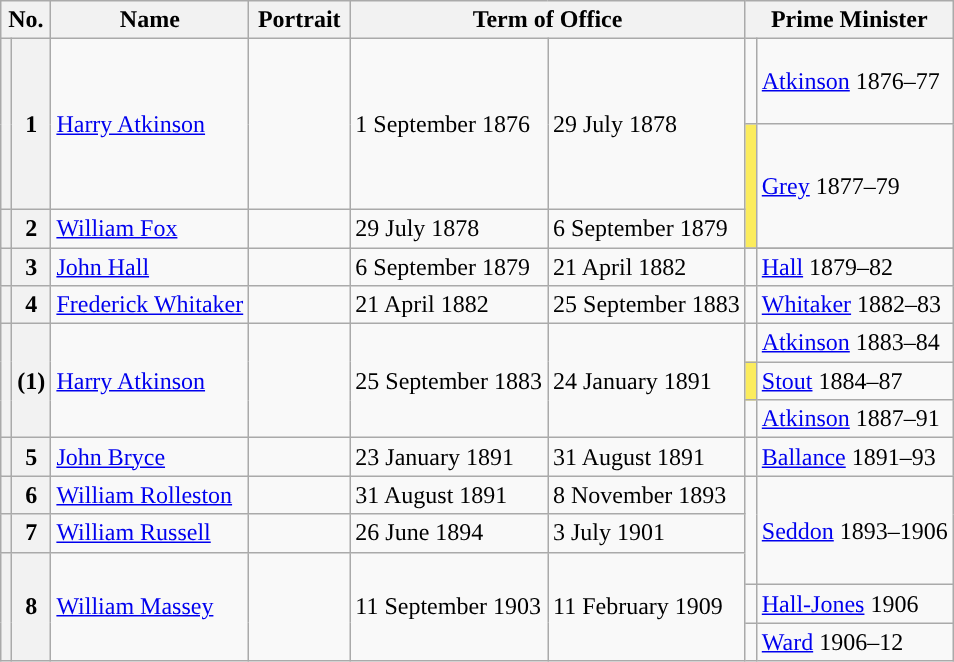<table class="wikitable" "text-align:center">
<tr>
<th colspan=2>No.</th>
<th>Name</th>
<th width=60>Portrait</th>
<th colspan=2>Term of Office</th>
<th colspan=2>Prime Minister</th>
</tr>
<tr>
<th height=50 style="border-bottom:solid 0 grey; background:"></th>
<th rowspan=2>1</th>
<td rowspan=2><a href='#'>Harry Atkinson</a></td>
<td rowspan=2></td>
<td rowspan=2>1 September 1876</td>
<td rowspan=2>29 July 1878</td>
<td style="background:"></td>
<td><a href='#'>Atkinson</a> 1876–77</td>
</tr>
<tr>
<th height=50 style="border-top:solid 0 grey; background:"></th>
<td rowspan=2 style="background:#FBEC5D"></td>
<td rowspan=2><a href='#'>Grey</a> 1877–79</td>
</tr>
<tr>
<th style="background:"></th>
<th>2</th>
<td><a href='#'>William Fox</a></td>
<td></td>
<td>29 July 1878</td>
<td>6 September 1879</td>
</tr>
<tr>
<th rowspan=2 style="background:"></th>
<th rowspan=2>3</th>
<td rowspan=2><a href='#'>John Hall</a></td>
<td rowspan=2></td>
<td rowspan=2>6 September 1879</td>
<td rowspan=2>21 April 1882</td>
</tr>
<tr>
<td style="background:"></td>
<td><a href='#'>Hall</a> 1879–82</td>
</tr>
<tr>
<th style="background:"></th>
<th>4</th>
<td><a href='#'>Frederick Whitaker</a></td>
<td></td>
<td>21 April 1882</td>
<td>25 September 1883</td>
<td style="background:"></td>
<td><a href='#'>Whitaker</a> 1882–83</td>
</tr>
<tr>
<th rowspan=3 style="background:"></th>
<th rowspan=3>(1)</th>
<td rowspan=3><a href='#'>Harry Atkinson</a></td>
<td rowspan=3></td>
<td rowspan=3>25 September 1883</td>
<td rowspan=3>24 January 1891</td>
<td style="background:"></td>
<td><a href='#'>Atkinson</a> 1883–84</td>
</tr>
<tr>
<td style="background:#FBEC5D"></td>
<td><a href='#'>Stout</a> 1884–87</td>
</tr>
<tr>
<td style="background:"></td>
<td><a href='#'>Atkinson</a> 1887–91</td>
</tr>
<tr>
<th style="background:"></th>
<th>5</th>
<td><a href='#'>John Bryce</a></td>
<td></td>
<td>23 January 1891</td>
<td>31 August 1891</td>
<td rowspan=2 style="background:"></td>
<td rowspan=2><a href='#'>Ballance</a> 1891–93</td>
</tr>
<tr>
<th rowspan=2 style="background:"></th>
<th rowspan=2>6</th>
<td rowspan=2><a href='#'>William Rolleston</a></td>
<td rowspan=2></td>
<td rowspan=2>31 August 1891</td>
<td rowspan=2>8 November 1893</td>
</tr>
<tr>
<td rowspan=2 style="border-bottom:solid 0 grey; background:"></td>
<td rowspan=3><a href='#'>Seddon</a> 1893–1906</td>
</tr>
<tr>
<th style="background:"></th>
<th>7</th>
<td><a href='#'>William Russell</a></td>
<td></td>
<td>26 June 1894</td>
<td>3 July 1901</td>
</tr>
<tr>
<th rowspan=3 style="background:"></th>
<th rowspan=3>8</th>
<td rowspan=3><a href='#'>William Massey</a></td>
<td rowspan=3></td>
<td rowspan=3>11 September 1903</td>
<td rowspan=3>11 February 1909</td>
<td height=15 style="border-top:solid 0 grey; background:"></td>
</tr>
<tr>
<td height=15 style="background:"></td>
<td><a href='#'>Hall-Jones</a> 1906</td>
</tr>
<tr>
<td height=15 style="background:"></td>
<td><a href='#'>Ward</a> 1906–12</td>
</tr>
</table>
